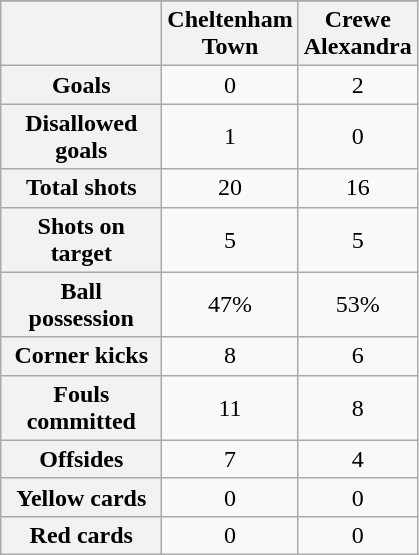<table class="wikitable plainrowheaders" style="text-align: center">
<tr>
</tr>
<tr>
<th scope=col width=100></th>
<th scope=col width=70>Cheltenham Town</th>
<th scope=col width=70>Crewe Alexandra</th>
</tr>
<tr>
<th scope=row>Goals</th>
<td>0</td>
<td>2</td>
</tr>
<tr>
<th scope=row>Disallowed goals</th>
<td>1</td>
<td>0</td>
</tr>
<tr>
<th scope=row>Total shots</th>
<td>20</td>
<td>16</td>
</tr>
<tr>
<th scope=row>Shots on target</th>
<td>5</td>
<td>5</td>
</tr>
<tr>
<th scope=row>Ball possession</th>
<td>47%</td>
<td>53%</td>
</tr>
<tr>
<th scope=row>Corner kicks</th>
<td>8</td>
<td>6</td>
</tr>
<tr>
<th scope=row>Fouls committed</th>
<td>11</td>
<td>8</td>
</tr>
<tr>
<th scope=row>Offsides</th>
<td>7</td>
<td>4</td>
</tr>
<tr>
<th scope=row>Yellow cards</th>
<td>0</td>
<td>0</td>
</tr>
<tr>
<th scope=row>Red cards</th>
<td>0</td>
<td>0</td>
</tr>
</table>
